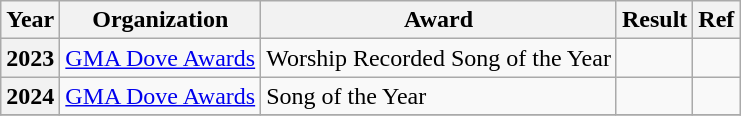<table class="wikitable plainrowheaders">
<tr>
<th>Year</th>
<th>Organization</th>
<th>Award</th>
<th>Result</th>
<th style="text-align:center">Ref</th>
</tr>
<tr>
<th scope="row">2023</th>
<td><a href='#'>GMA Dove Awards</a></td>
<td>Worship Recorded Song of the Year</td>
<td></td>
<td></td>
</tr>
<tr>
<th scope="row">2024</th>
<td><a href='#'>GMA Dove Awards</a></td>
<td>Song of the Year</td>
<td></td>
<td></td>
</tr>
<tr>
</tr>
</table>
